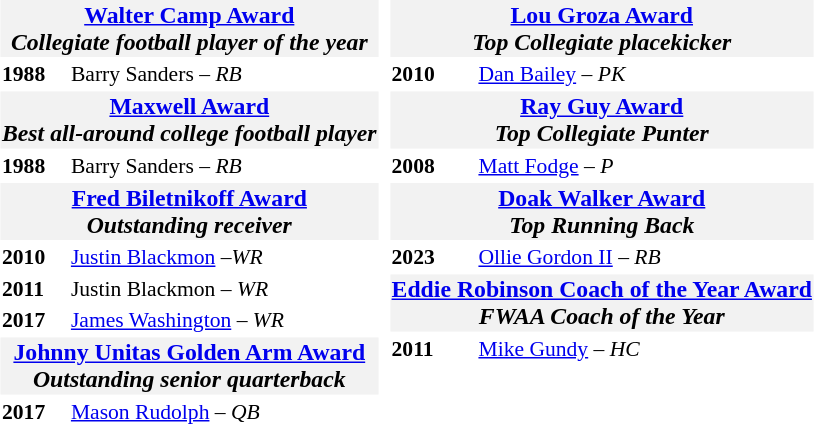<table style="font-size:.9em;">
<tr>
<td valign="top"><br><table>
<tr>
<th colspan="2" style="background:#f2f2f2; font-size:1.1em;"><a href='#'>Walter Camp Award</a><br><span><em>Collegiate football player of the year</em></span></th>
</tr>
<tr>
<td><strong>1988</strong></td>
<td>Barry Sanders – <em>RB</em></td>
</tr>
<tr>
<th colspan="2" style="background:#f2f2f2; font-size:1.1em;"><a href='#'>Maxwell Award</a><br><span><em>Best all-around college football player</em></span></th>
</tr>
<tr>
<td><strong>1988</strong></td>
<td>Barry Sanders – <em>RB</em></td>
</tr>
<tr>
<th colspan="2" style="background:#f2f2f2; font-size:1.1em;"><a href='#'>Fred Biletnikoff Award</a><br><span><em>Outstanding receiver</em></span></th>
</tr>
<tr>
<td><strong>2010</strong></td>
<td><a href='#'>Justin Blackmon</a> –<em>WR</em></td>
</tr>
<tr>
<td><strong>2011</strong></td>
<td>Justin Blackmon – <em>WR</em></td>
</tr>
<tr>
<td><strong>2017</strong></td>
<td><a href='#'>James Washington</a> – <em>WR</em></td>
</tr>
<tr>
<th colspan="2" style="background:#f2f2f2; font-size:1.1em;"><a href='#'>Johnny Unitas Golden Arm Award</a><br><span><em>Outstanding senior quarterback</em></span></th>
</tr>
<tr>
<td><strong>2017</strong></td>
<td><a href='#'>Mason Rudolph</a> – <em>QB</em></td>
</tr>
<tr>
</tr>
</table>
</td>
<td valign="top"><br><table>
<tr>
<th colspan="2" style="background:#f2f2f2; font-size:1.1em;"><a href='#'>Lou Groza Award</a><br><span><em>Top Collegiate placekicker</em></span></th>
</tr>
<tr>
<td><strong>2010</strong></td>
<td><a href='#'>Dan Bailey</a> – <em>PK</em></td>
</tr>
<tr>
<th colspan="2" style="background:#f2f2f2; font-size:1.1em;"><a href='#'>Ray Guy Award</a><br><span><em>Top Collegiate Punter</em></span><br></th>
</tr>
<tr>
<td><strong>2008</strong></td>
<td><a href='#'>Matt Fodge</a> – <em>P</em></td>
</tr>
<tr>
<th colspan="2" style="background:#f2f2f2; font-size:1.1em;"><a href='#'>Doak Walker Award</a><br><span><em>Top Running Back</em></span></th>
</tr>
<tr>
<td><strong>2023</strong></td>
<td><a href='#'>Ollie Gordon II</a> – <em>RB</em></td>
</tr>
<tr>
<th colspan="2" style="background:#f2f2f2; font-size:1.1em;"><a href='#'>Eddie Robinson Coach of the Year Award</a><br><span><em>FWAA Coach of the Year</em></span></th>
</tr>
<tr>
<td><strong>2011</strong></td>
<td><a href='#'>Mike Gundy</a> – <em>HC</em></td>
</tr>
<tr>
</tr>
</table>
</td>
<td valign="top"></td>
</tr>
</table>
